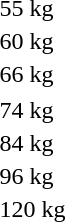<table>
<tr>
<td rowspan=2>55 kg<br></td>
<td rowspan=2></td>
<td rowspan=2></td>
<td></td>
</tr>
<tr>
<td></td>
</tr>
<tr>
<td rowspan=2>60 kg<br></td>
<td rowspan=2></td>
<td rowspan=2></td>
<td></td>
</tr>
<tr>
<td></td>
</tr>
<tr>
<td rowspan=2>66 kg<br></td>
<td rowspan=2></td>
<td rowspan=2></td>
<td></td>
</tr>
<tr>
<td></td>
</tr>
<tr>
</tr>
<tr>
<td rowspan=2>74 kg<br></td>
<td rowspan=2></td>
<td rowspan=2></td>
<td></td>
</tr>
<tr>
<td></td>
</tr>
<tr>
<td rowspan=2>84 kg<br></td>
<td rowspan=2></td>
<td rowspan=2></td>
<td></td>
</tr>
<tr>
<td></td>
</tr>
<tr>
<td rowspan=2>96 kg<br></td>
<td rowspan=2></td>
<td rowspan=2></td>
<td></td>
</tr>
<tr>
<td></td>
</tr>
<tr>
<td rowspan=2>120 kg<br></td>
<td rowspan=2></td>
<td rowspan=2></td>
<td></td>
</tr>
<tr>
<td></td>
</tr>
</table>
